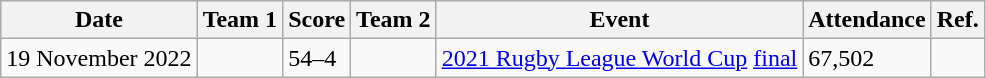<table class="wikitable">
<tr>
<th>Date</th>
<th>Team 1</th>
<th>Score</th>
<th>Team 2</th>
<th>Event</th>
<th>Attendance</th>
<th>Ref.</th>
</tr>
<tr>
<td>19 November 2022</td>
<td></td>
<td>54–4</td>
<td></td>
<td><a href='#'>2021 Rugby League World Cup</a> <a href='#'>final</a></td>
<td>67,502</td>
<td></td>
</tr>
</table>
